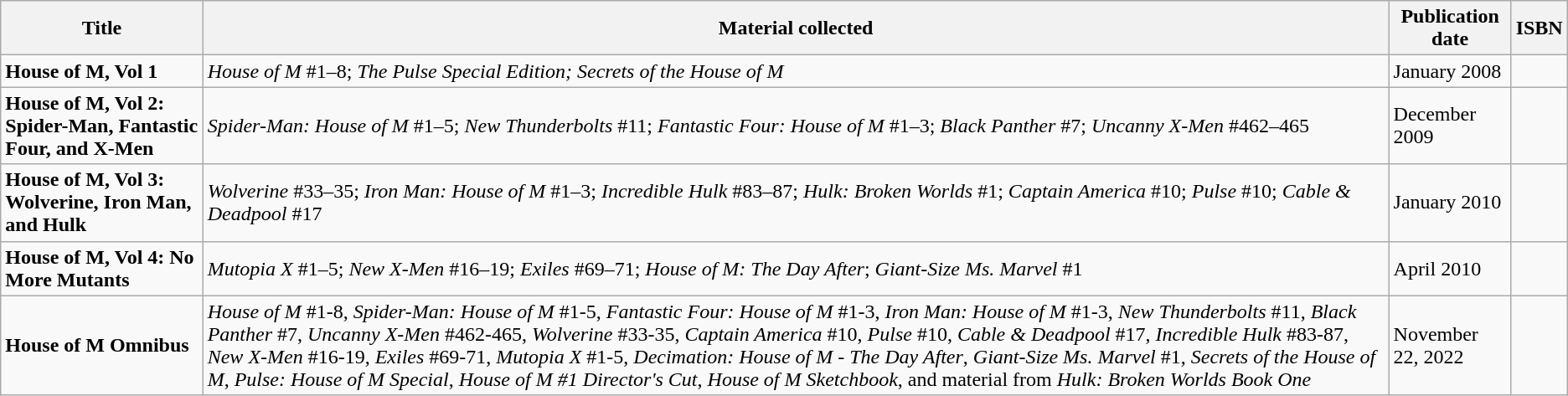<table class="wikitable">
<tr>
<th>Title</th>
<th>Material collected</th>
<th>Publication date</th>
<th>ISBN</th>
</tr>
<tr>
<td><strong>House of M, Vol 1</strong></td>
<td><em>House of M</em> #1–8; <em>The Pulse Special Edition;</em> <em>Secrets of the House of M</em></td>
<td>January 2008</td>
<td style=white-space:nowrap></td>
</tr>
<tr>
<td><strong>House of M, Vol 2: Spider-Man, Fantastic Four, and X-Men</strong></td>
<td><em>Spider-Man: House of M</em> #1–5; <em>New Thunderbolts</em> #11; <em>Fantastic Four: House of M</em> #1–3; <em>Black Panther</em> #7; <em>Uncanny X-Men</em> #462–465</td>
<td>December 2009</td>
<td></td>
</tr>
<tr>
<td><strong>House of M, Vol 3: Wolverine, Iron Man, and Hulk</strong></td>
<td><em>Wolverine</em> #33–35; <em>Iron Man: House of M</em> #1–3; <em>Incredible Hulk</em> #83–87; <em>Hulk: Broken Worlds</em> #1; <em>Captain America</em> #10; <em>Pulse</em> #10; <em>Cable & Deadpool</em> #17</td>
<td>January 2010</td>
<td></td>
</tr>
<tr>
<td><strong>House of M, Vol 4: No More Mutants</strong></td>
<td><em>Mutopia X</em> #1–5; <em>New X-Men</em> #16–19; <em>Exiles</em> #69–71; <em>House of M: The Day After</em>; <em>Giant-Size Ms. Marvel</em> #1</td>
<td>April 2010</td>
<td></td>
</tr>
<tr>
<td><strong>House of M Omnibus</strong></td>
<td><em>House of M</em> #1-8, <em>Spider-Man: House of M</em> #1-5, <em>Fantastic Four: House of M</em> #1-3, <em>Iron Man: House of M</em> #1-3, <em>New Thunderbolts</em> #11, <em>Black Panther</em> #7, <em>Uncanny X-Men</em> #462-465, <em>Wolverine</em> #33-35, <em>Captain America</em> #10, <em>Pulse</em> #10, <em>Cable & Deadpool</em> #17, <em>Incredible Hulk</em> #83-87, <em>New X-Men</em> #16-19, <em>Exiles</em> #69-71, <em>Mutopia X</em> #1-5, <em>Decimation: House of M - The Day After</em>, <em>Giant-Size Ms. Marvel</em> #1, <em>Secrets of the House of M</em>, <em>Pulse: House of M Special</em>, <em>House of M #1 Director's Cut</em>, <em>House of M Sketchbook</em>, and material from <em>Hulk: Broken Worlds Book One</em></td>
<td>November 22, 2022</td>
<td></td>
</tr>
</table>
